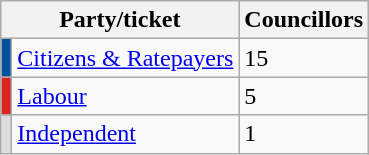<table class="wikitable">
<tr>
<th colspan=2>Party/ticket</th>
<th>Councillors</th>
</tr>
<tr>
<td style="background:#00529F"></td>
<td><a href='#'>Citizens & Ratepayers</a></td>
<td>15</td>
</tr>
<tr>
<td style="background:#DC241f"></td>
<td><a href='#'>Labour</a></td>
<td>5</td>
</tr>
<tr>
<td style="background:#DDDDDD"></td>
<td><a href='#'>Independent</a></td>
<td>1</td>
</tr>
</table>
